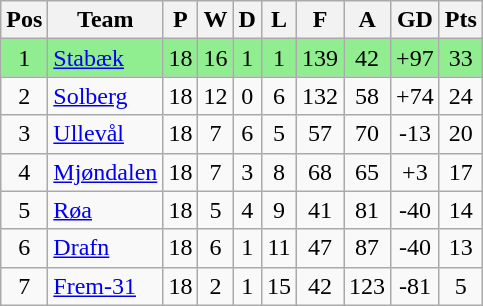<table class="wikitable sortable" style="text-align: center;">
<tr>
<th>Pos</th>
<th>Team</th>
<th>P</th>
<th>W</th>
<th>D</th>
<th>L</th>
<th>F</th>
<th>A</th>
<th>GD</th>
<th>Pts</th>
</tr>
<tr style="background:#90EE90;">
<td>1</td>
<td align="left"><a href='#'>Stabæk</a></td>
<td>18</td>
<td>16</td>
<td>1</td>
<td>1</td>
<td>139</td>
<td>42</td>
<td>+97</td>
<td>33</td>
</tr>
<tr>
<td>2</td>
<td align="left"><a href='#'>Solberg</a></td>
<td>18</td>
<td>12</td>
<td>0</td>
<td>6</td>
<td>132</td>
<td>58</td>
<td>+74</td>
<td>24</td>
</tr>
<tr>
<td>3</td>
<td align="left"><a href='#'>Ullevål</a></td>
<td>18</td>
<td>7</td>
<td>6</td>
<td>5</td>
<td>57</td>
<td>70</td>
<td>-13</td>
<td>20</td>
</tr>
<tr>
<td>4</td>
<td align="left"><a href='#'>Mjøndalen</a></td>
<td>18</td>
<td>7</td>
<td>3</td>
<td>8</td>
<td>68</td>
<td>65</td>
<td>+3</td>
<td>17</td>
</tr>
<tr>
<td>5</td>
<td align="left"><a href='#'>Røa</a></td>
<td>18</td>
<td>5</td>
<td>4</td>
<td>9</td>
<td>41</td>
<td>81</td>
<td>-40</td>
<td>14</td>
</tr>
<tr>
<td>6</td>
<td align="left"><a href='#'>Drafn</a></td>
<td>18</td>
<td>6</td>
<td>1</td>
<td>11</td>
<td>47</td>
<td>87</td>
<td>-40</td>
<td>13</td>
</tr>
<tr>
<td>7</td>
<td align="left"><a href='#'>Frem-31</a></td>
<td>18</td>
<td>2</td>
<td>1</td>
<td>15</td>
<td>42</td>
<td>123</td>
<td>-81</td>
<td>5</td>
</tr>
</table>
